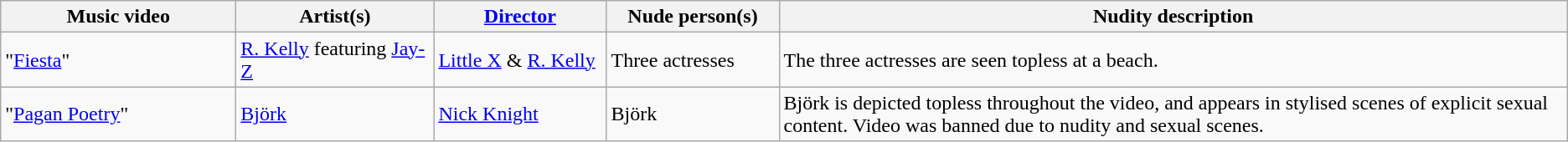<table class="wikitable">
<tr ">
<th scope="col" style="width:180px;">Music video</th>
<th scope="col" style="width:150px;">Artist(s)</th>
<th scope="col" style="width:130px;"><a href='#'>Director</a></th>
<th scope="col" style="width:130px;">Nude person(s)</th>
<th style=white-space:nowrap>Nudity description</th>
</tr>
<tr>
<td>"<a href='#'>Fiesta</a>"</td>
<td><a href='#'>R. Kelly</a> featuring <a href='#'>Jay-Z</a></td>
<td><a href='#'>Little X</a> & <a href='#'>R. Kelly</a></td>
<td>Three actresses</td>
<td>The three actresses are seen topless at a beach.</td>
</tr>
<tr>
<td>"<a href='#'>Pagan Poetry</a>"</td>
<td><a href='#'>Björk</a></td>
<td><a href='#'>Nick Knight</a></td>
<td>Björk</td>
<td>Björk is depicted topless throughout the video, and appears in stylised scenes of explicit sexual content. Video was banned due to nudity and sexual scenes.</td>
</tr>
</table>
